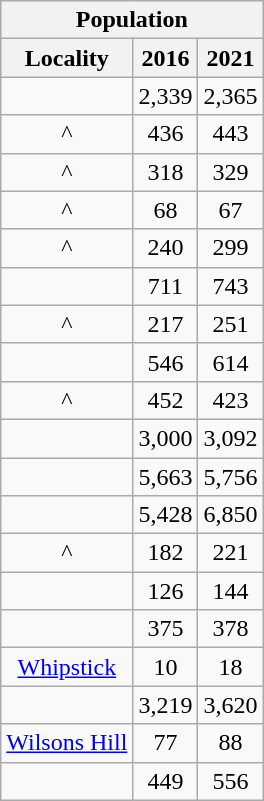<table class="wikitable" style="text-align:center;">
<tr>
<th colspan="3" style="text-align:center; font-weight:bold">Population</th>
</tr>
<tr>
<th style="text-align:center; background:  font-weight:bold">Locality</th>
<th style="text-align:center; background:  font-weight:bold"><strong>2016</strong></th>
<th style="text-align:center; background:  font-weight:bold"><strong>2021</strong></th>
</tr>
<tr>
<td></td>
<td>2,339</td>
<td>2,365</td>
</tr>
<tr>
<td>^</td>
<td>436</td>
<td>443</td>
</tr>
<tr>
<td>^</td>
<td>318</td>
<td>329</td>
</tr>
<tr>
<td>^</td>
<td>68</td>
<td>67</td>
</tr>
<tr>
<td>^</td>
<td>240</td>
<td>299</td>
</tr>
<tr>
<td></td>
<td>711</td>
<td>743</td>
</tr>
<tr>
<td>^</td>
<td>217</td>
<td>251</td>
</tr>
<tr>
<td></td>
<td>546</td>
<td>614</td>
</tr>
<tr>
<td>^</td>
<td>452</td>
<td>423</td>
</tr>
<tr>
<td></td>
<td>3,000</td>
<td>3,092</td>
</tr>
<tr>
<td></td>
<td>5,663</td>
<td>5,756</td>
</tr>
<tr>
<td></td>
<td>5,428</td>
<td>6,850</td>
</tr>
<tr>
<td>^</td>
<td>182</td>
<td>221</td>
</tr>
<tr>
<td></td>
<td>126</td>
<td>144</td>
</tr>
<tr>
<td></td>
<td>375</td>
<td>378</td>
</tr>
<tr>
<td><a href='#'>Whipstick</a></td>
<td>10</td>
<td>18</td>
</tr>
<tr>
<td></td>
<td>3,219</td>
<td>3,620</td>
</tr>
<tr>
<td><a href='#'>Wilsons Hill</a></td>
<td>77</td>
<td>88</td>
</tr>
<tr>
<td></td>
<td>449</td>
<td>556</td>
</tr>
</table>
